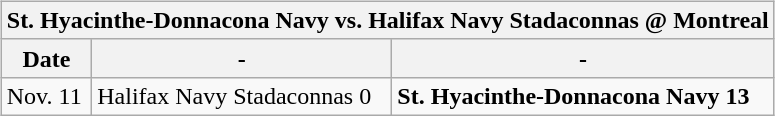<table cellspacing="10">
<tr>
<td valign="top"><br><table class="wikitable">
<tr>
<th colspan="4">St. Hyacinthe-Donnacona Navy vs.  Halifax Navy Stadaconnas @ Montreal</th>
</tr>
<tr>
<th>Date</th>
<th>-</th>
<th>-</th>
</tr>
<tr>
<td>Nov. 11</td>
<td>Halifax Navy Stadaconnas 0</td>
<td><strong>St. Hyacinthe-Donnacona Navy 13</strong></td>
</tr>
</table>
</td>
</tr>
</table>
